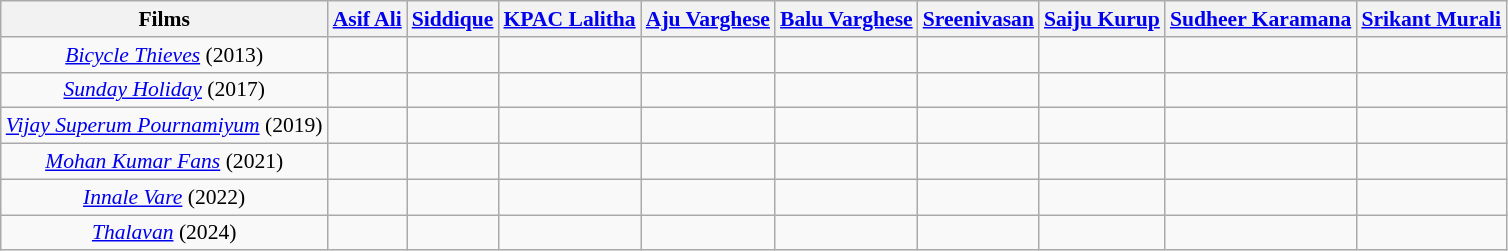<table class="wikitable" style="text-align:center;font-size:90%;">
<tr style="vertical-align:bottom;">
<th>Films</th>
<th><a href='#'>Asif Ali</a></th>
<th><a href='#'>Siddique</a></th>
<th><a href='#'>KPAC Lalitha</a></th>
<th><a href='#'>Aju Varghese</a></th>
<th><a href='#'>Balu Varghese</a></th>
<th><a href='#'>Sreenivasan</a></th>
<th><a href='#'>Saiju Kurup</a></th>
<th><a href='#'>Sudheer Karamana</a></th>
<th><a href='#'>Srikant Murali</a></th>
</tr>
<tr>
<td><em><a href='#'>Bicycle Thieves</a></em> (2013)</td>
<td></td>
<td></td>
<td></td>
<td></td>
<td></td>
<td></td>
<td></td>
<td></td>
<td></td>
</tr>
<tr>
<td><em><a href='#'>Sunday Holiday</a></em> (2017)</td>
<td></td>
<td></td>
<td></td>
<td></td>
<td></td>
<td></td>
<td></td>
<td></td>
<td></td>
</tr>
<tr>
<td><em><a href='#'>Vijay Superum Pournamiyum</a></em> (2019)</td>
<td></td>
<td></td>
<td></td>
<td></td>
<td></td>
<td></td>
<td></td>
<td></td>
<td></td>
</tr>
<tr>
<td><em><a href='#'>Mohan Kumar Fans</a></em> (2021)</td>
<td></td>
<td></td>
<td></td>
<td></td>
<td></td>
<td></td>
<td></td>
<td></td>
<td></td>
</tr>
<tr>
<td><em><a href='#'>Innale Vare</a></em> (2022)</td>
<td></td>
<td></td>
<td></td>
<td></td>
<td></td>
<td></td>
<td></td>
<td></td>
<td></td>
</tr>
<tr>
<td><em><a href='#'>Thalavan</a></em> (2024)</td>
<td></td>
<td></td>
<td></td>
<td></td>
<td></td>
<td></td>
<td></td>
<td></td>
<td></td>
</tr>
</table>
